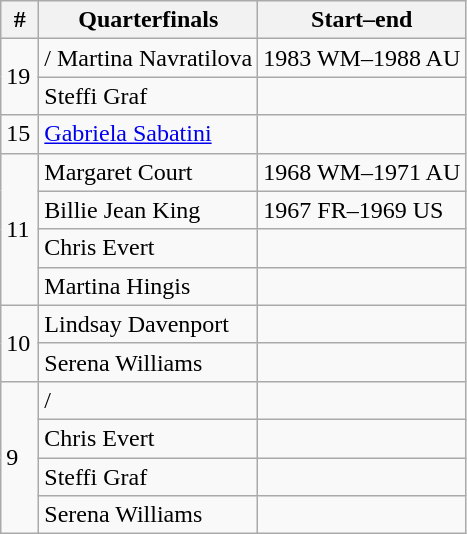<table class="wikitable">
<tr>
<th style="width:18px;">#</th>
<th>Quarterfinals</th>
<th>Start–end</th>
</tr>
<tr>
<td rowspan="2">19</td>
<td>/ Martina Navratilova</td>
<td>1983 WM–1988 AU</td>
</tr>
<tr>
<td> Steffi Graf</td>
<td></td>
</tr>
<tr>
<td>15</td>
<td> <a href='#'>Gabriela Sabatini</a></td>
<td></td>
</tr>
<tr>
<td rowspan="4">11</td>
<td> Margaret Court</td>
<td>1968 WM–1971 AU</td>
</tr>
<tr>
<td> Billie Jean King</td>
<td>1967 FR–1969 US</td>
</tr>
<tr>
<td> Chris Evert</td>
<td></td>
</tr>
<tr>
<td> Martina Hingis</td>
<td></td>
</tr>
<tr>
<td rowspan="2">10</td>
<td> Lindsay Davenport</td>
<td></td>
</tr>
<tr>
<td> Serena Williams</td>
<td></td>
</tr>
<tr>
<td rowspan="4">9</td>
<td>/</td>
<td></td>
</tr>
<tr>
<td> Chris Evert </td>
<td></td>
</tr>
<tr>
<td> Steffi Graf </td>
<td></td>
</tr>
<tr>
<td> Serena Williams </td>
<td></td>
</tr>
</table>
